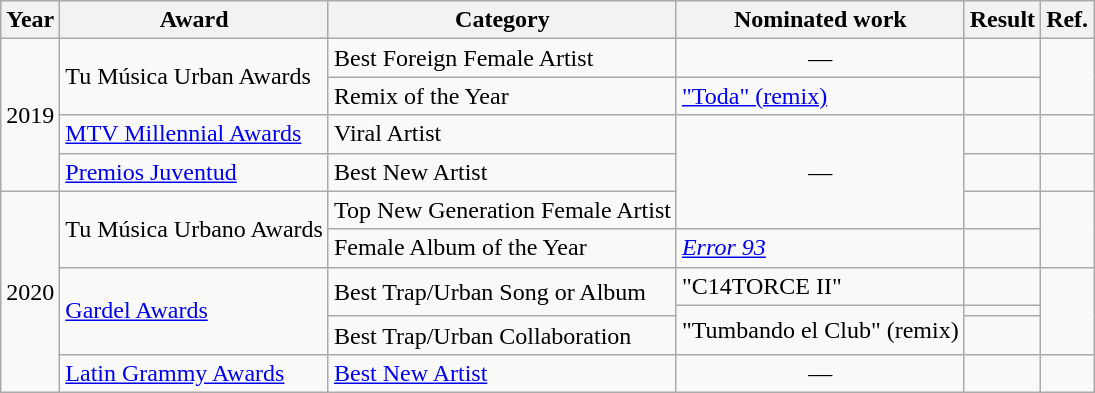<table class="wikitable">
<tr>
<th>Year</th>
<th>Award</th>
<th>Category</th>
<th>Nominated work</th>
<th>Result</th>
<th>Ref.</th>
</tr>
<tr>
<td rowspan="4">2019</td>
<td rowspan="2">Tu Música Urban Awards</td>
<td>Best Foreign Female Artist</td>
<td style="text-align:center;">—</td>
<td></td>
<td rowspan="2"></td>
</tr>
<tr>
<td>Remix of the Year</td>
<td><a href='#'>"Toda" (remix)</a></td>
<td></td>
</tr>
<tr>
<td><a href='#'>MTV Millennial Awards</a></td>
<td>Viral Artist</td>
<td rowspan="3" style="text-align:center;">—</td>
<td></td>
<td></td>
</tr>
<tr>
<td><a href='#'>Premios Juventud</a></td>
<td>Best New Artist</td>
<td></td>
<td></td>
</tr>
<tr>
<td rowspan="6">2020</td>
<td rowspan="2">Tu Música Urbano Awards</td>
<td>Top New Generation Female Artist</td>
<td></td>
<td rowspan="2"></td>
</tr>
<tr>
<td>Female Album of the Year</td>
<td><em><a href='#'>Error 93</a></em></td>
<td></td>
</tr>
<tr>
<td rowspan="3"><a href='#'>Gardel Awards</a></td>
<td rowspan="2">Best Trap/Urban Song or Album</td>
<td>"C14TORCE II"</td>
<td></td>
<td rowspan="3"></td>
</tr>
<tr>
<td rowspan="2">"Tumbando el Club" (remix)</td>
<td></td>
</tr>
<tr>
<td>Best Trap/Urban Collaboration</td>
<td></td>
</tr>
<tr>
<td><a href='#'>Latin Grammy Awards</a></td>
<td><a href='#'>Best New Artist</a></td>
<td rowspan="3" style="text-align:center;">—</td>
<td></td>
<td></td>
</tr>
</table>
